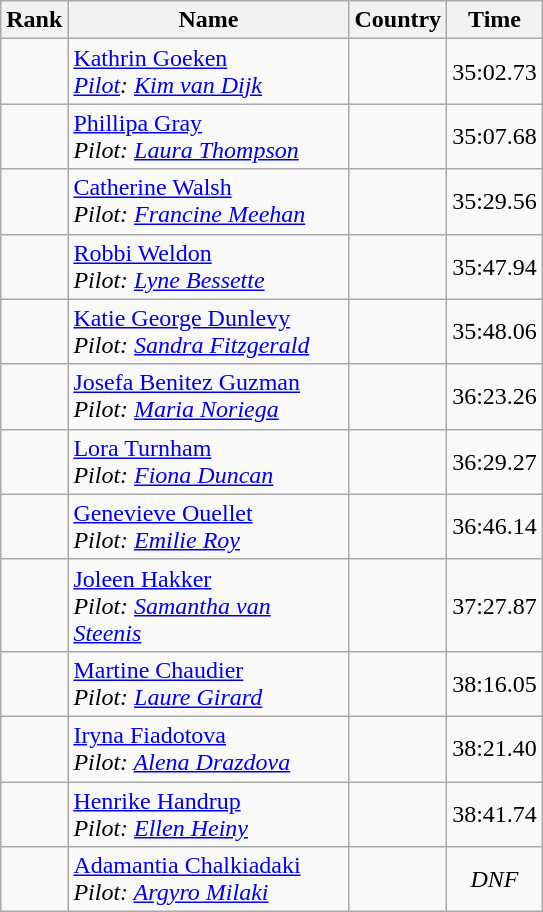<table class="wikitable sortable">
<tr>
<th width=20>Rank</th>
<th width=180>Name</th>
<th>Country</th>
<th>Time</th>
</tr>
<tr>
<td align="center"></td>
<td><a href='#'>Kathrin Goeken</a><br><em><a href='#'>Pilot</a>: <a href='#'>Kim van Dijk</a></em></td>
<td></td>
<td align="center">35:02.73</td>
</tr>
<tr>
<td align="center"></td>
<td><a href='#'>Phillipa Gray</a><br><em>Pilot: <a href='#'>Laura Thompson</a></em></td>
<td></td>
<td align="center">35:07.68</td>
</tr>
<tr>
<td align="center"></td>
<td><a href='#'>Catherine Walsh</a><br><em>Pilot: <a href='#'>Francine Meehan</a></em></td>
<td></td>
<td align="center">35:29.56</td>
</tr>
<tr>
<td align="center"></td>
<td><a href='#'>Robbi Weldon</a><br><em>Pilot: <a href='#'>Lyne Bessette</a></em></td>
<td></td>
<td align="center">35:47.94</td>
</tr>
<tr>
<td align="center"></td>
<td><a href='#'>Katie George Dunlevy</a><br><em>Pilot: <a href='#'>Sandra Fitzgerald</a></em></td>
<td></td>
<td align="center">35:48.06</td>
</tr>
<tr>
<td align="center"></td>
<td><a href='#'>Josefa Benitez Guzman</a><br><em>Pilot: <a href='#'>Maria Noriega</a></em></td>
<td></td>
<td align="center">36:23.26</td>
</tr>
<tr>
<td align="center"></td>
<td><a href='#'>Lora Turnham</a><br><em>Pilot: <a href='#'>Fiona Duncan</a></em></td>
<td></td>
<td align="center">36:29.27</td>
</tr>
<tr>
<td align="center"></td>
<td><a href='#'>Genevieve Ouellet</a><br><em>Pilot: <a href='#'>Emilie Roy</a></em></td>
<td></td>
<td align="center">36:46.14</td>
</tr>
<tr>
<td align="center"></td>
<td><a href='#'>Joleen Hakker</a><br><em>Pilot: <a href='#'>Samantha van Steenis</a></em></td>
<td></td>
<td align="center">37:27.87</td>
</tr>
<tr>
<td align="center"></td>
<td><a href='#'>Martine Chaudier</a><br><em>Pilot: <a href='#'>Laure Girard</a></em></td>
<td></td>
<td align="center">38:16.05</td>
</tr>
<tr>
<td align="center"></td>
<td><a href='#'>Iryna Fiadotova</a><br><em>Pilot: <a href='#'>Alena Drazdova</a></em></td>
<td></td>
<td align="center">38:21.40</td>
</tr>
<tr>
<td align="center"></td>
<td><a href='#'>Henrike Handrup</a><br><em>Pilot: <a href='#'>Ellen Heiny</a></em></td>
<td></td>
<td align="center">38:41.74</td>
</tr>
<tr>
<td align="center"></td>
<td><a href='#'>Adamantia Chalkiadaki</a><br><em>Pilot: <a href='#'>Argyro Milaki</a></em></td>
<td></td>
<td align="center"><em>DNF </em></td>
</tr>
</table>
